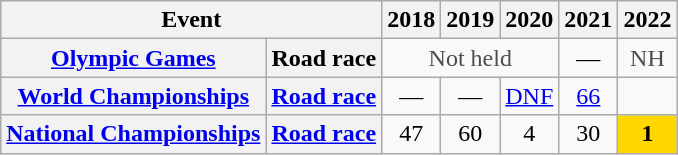<table class="wikitable plainrowheaders">
<tr>
<th colspan="2" scope="col">Event</th>
<th>2018</th>
<th>2019</th>
<th>2020</th>
<th>2021</th>
<th>2022</th>
</tr>
<tr style="text-align:center;">
<th scope="row"> <a href='#'>Olympic Games</a></th>
<th scope="row">Road race</th>
<td style="color:#4d4d4d;" colspan=3>Not held</td>
<td>—</td>
<td style="color:#4d4d4d;">NH</td>
</tr>
<tr style="text-align:center;">
<th scope="row"> <a href='#'>World Championships</a></th>
<th scope="row"><a href='#'>Road race</a></th>
<td>—</td>
<td>—</td>
<td><a href='#'>DNF</a></td>
<td><a href='#'>66</a></td>
<td></td>
</tr>
<tr style="text-align:center;">
<th scope="row"> <a href='#'>National Championships</a></th>
<th scope="row"><a href='#'>Road race</a></th>
<td>47</td>
<td>60</td>
<td>4</td>
<td>30</td>
<td style="background:gold;"><strong>1</strong></td>
</tr>
</table>
